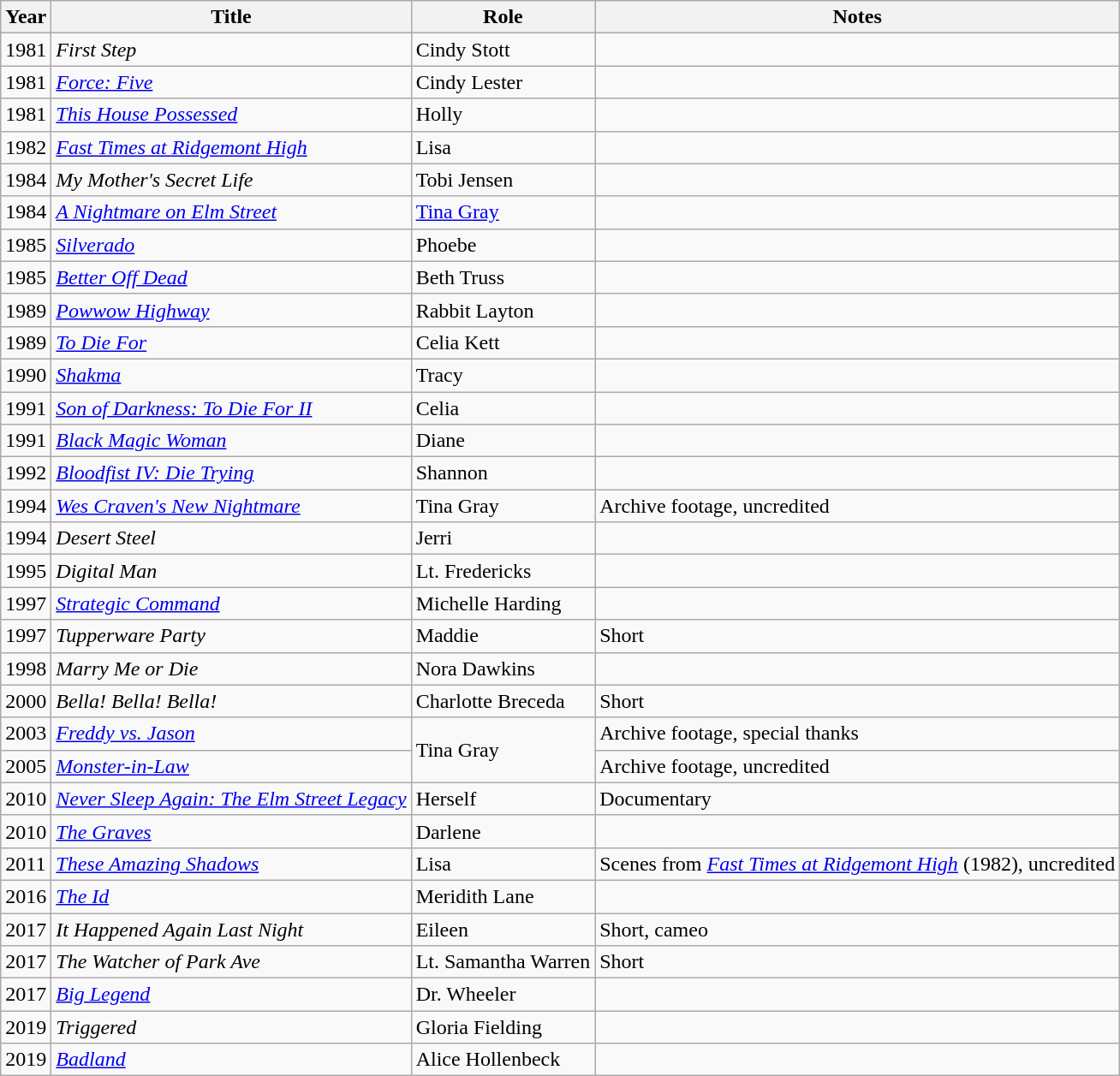<table class="wikitable sortable">
<tr>
<th>Year</th>
<th>Title</th>
<th>Role</th>
<th class="unsortable">Notes</th>
</tr>
<tr>
<td>1981</td>
<td><em>First Step</em></td>
<td>Cindy Stott</td>
<td></td>
</tr>
<tr>
<td>1981</td>
<td><em><a href='#'>Force: Five</a></em></td>
<td>Cindy Lester</td>
<td></td>
</tr>
<tr>
<td>1981</td>
<td><em><a href='#'>This House Possessed</a></em></td>
<td>Holly</td>
<td></td>
</tr>
<tr>
<td>1982</td>
<td><em><a href='#'>Fast Times at Ridgemont High</a></em></td>
<td>Lisa</td>
<td></td>
</tr>
<tr>
<td>1984</td>
<td><em>My Mother's Secret Life</em></td>
<td>Tobi Jensen</td>
<td></td>
</tr>
<tr>
<td>1984</td>
<td><em><a href='#'>A Nightmare on Elm Street</a></em></td>
<td><a href='#'>Tina Gray</a></td>
<td></td>
</tr>
<tr>
<td>1985</td>
<td><em><a href='#'>Silverado</a></em></td>
<td>Phoebe</td>
<td></td>
</tr>
<tr>
<td>1985</td>
<td><em><a href='#'>Better Off Dead</a></em></td>
<td>Beth Truss</td>
<td></td>
</tr>
<tr>
<td>1989</td>
<td><em><a href='#'>Powwow Highway</a></em></td>
<td>Rabbit Layton</td>
<td></td>
</tr>
<tr>
<td>1989</td>
<td><em><a href='#'>To Die For</a></em></td>
<td>Celia Kett</td>
<td></td>
</tr>
<tr>
<td>1990</td>
<td><em><a href='#'>Shakma</a></em></td>
<td>Tracy</td>
<td></td>
</tr>
<tr>
<td>1991</td>
<td><em><a href='#'>Son of Darkness: To Die For II</a></em></td>
<td>Celia</td>
<td></td>
</tr>
<tr>
<td>1991</td>
<td><em><a href='#'>Black Magic Woman</a></em></td>
<td>Diane</td>
<td></td>
</tr>
<tr>
<td>1992</td>
<td><em><a href='#'>Bloodfist IV: Die Trying</a></em></td>
<td>Shannon</td>
<td></td>
</tr>
<tr>
<td>1994</td>
<td><em><a href='#'>Wes Craven's New Nightmare</a></em></td>
<td>Tina Gray</td>
<td>Archive footage, uncredited</td>
</tr>
<tr>
<td>1994</td>
<td><em>Desert Steel</em></td>
<td>Jerri</td>
<td></td>
</tr>
<tr>
<td>1995</td>
<td><em>Digital Man</em></td>
<td>Lt. Fredericks</td>
<td></td>
</tr>
<tr>
<td>1997</td>
<td><em><a href='#'>Strategic Command</a></em></td>
<td>Michelle Harding</td>
<td></td>
</tr>
<tr>
<td>1997</td>
<td><em>Tupperware Party</em></td>
<td>Maddie</td>
<td>Short</td>
</tr>
<tr>
<td>1998</td>
<td><em>Marry Me or Die</em></td>
<td>Nora Dawkins</td>
<td></td>
</tr>
<tr>
<td>2000</td>
<td><em>Bella! Bella! Bella!</em></td>
<td>Charlotte Breceda</td>
<td>Short</td>
</tr>
<tr>
<td>2003</td>
<td><em><a href='#'>Freddy vs. Jason</a></em></td>
<td rowspan="2">Tina Gray</td>
<td>Archive footage, special thanks</td>
</tr>
<tr>
<td>2005</td>
<td><em><a href='#'>Monster-in-Law</a></em></td>
<td>Archive footage, uncredited</td>
</tr>
<tr>
<td>2010</td>
<td><em><a href='#'>Never Sleep Again: The Elm Street Legacy</a></em></td>
<td>Herself</td>
<td>Documentary</td>
</tr>
<tr>
<td>2010</td>
<td><em><a href='#'>The Graves</a></em></td>
<td>Darlene</td>
<td></td>
</tr>
<tr>
<td>2011</td>
<td><em><a href='#'>These Amazing Shadows</a></em></td>
<td>Lisa</td>
<td>Scenes from <em><a href='#'>Fast Times at Ridgemont High</a></em> (1982), uncredited</td>
</tr>
<tr>
<td>2016</td>
<td><a href='#'><em>The Id</em></a></td>
<td>Meridith Lane</td>
<td></td>
</tr>
<tr>
<td>2017</td>
<td><em>It Happened Again Last Night</em></td>
<td>Eileen</td>
<td>Short, cameo</td>
</tr>
<tr>
<td>2017</td>
<td><em>The Watcher of Park Ave</em></td>
<td>Lt. Samantha Warren</td>
<td>Short</td>
</tr>
<tr>
<td>2017</td>
<td><em><a href='#'>Big Legend</a></em></td>
<td>Dr. Wheeler</td>
<td></td>
</tr>
<tr>
<td>2019</td>
<td><em>Triggered</em></td>
<td>Gloria Fielding</td>
<td></td>
</tr>
<tr>
<td>2019</td>
<td><em><a href='#'>Badland</a></em></td>
<td>Alice Hollenbeck</td>
<td></td>
</tr>
</table>
